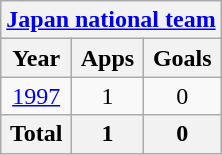<table class="wikitable" style="text-align:center">
<tr>
<th colspan=3><a href='#'>Japan national team</a></th>
</tr>
<tr>
<th>Year</th>
<th>Apps</th>
<th>Goals</th>
</tr>
<tr>
<td><a href='#'>1997</a></td>
<td>1</td>
<td>0</td>
</tr>
<tr>
<th>Total</th>
<th>1</th>
<th>0</th>
</tr>
</table>
